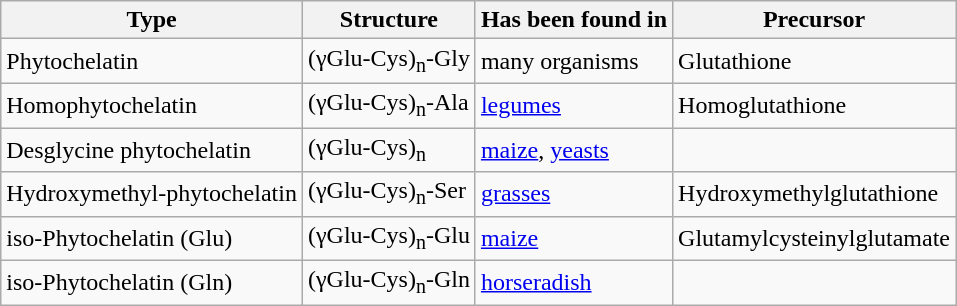<table class="wikitable">
<tr>
<th>Type</th>
<th>Structure</th>
<th>Has been found in</th>
<th>Precursor</th>
</tr>
<tr>
<td>Phytochelatin</td>
<td>(γGlu-Cys)<sub>n</sub>-Gly</td>
<td>many organisms</td>
<td>Glutathione</td>
</tr>
<tr>
<td>Homophytochelatin</td>
<td>(γGlu-Cys)<sub>n</sub>-Ala</td>
<td><a href='#'>legumes</a></td>
<td>Homoglutathione</td>
</tr>
<tr>
<td>Desglycine phytochelatin</td>
<td>(γGlu-Cys)<sub>n</sub></td>
<td><a href='#'>maize</a>, <a href='#'>yeasts</a></td>
<td></td>
</tr>
<tr>
<td>Hydroxymethyl-phytochelatin</td>
<td>(γGlu-Cys)<sub>n</sub>-Ser</td>
<td><a href='#'>grasses</a></td>
<td>Hydroxymethylglutathione</td>
</tr>
<tr>
<td>iso-Phytochelatin (Glu)</td>
<td>(γGlu-Cys)<sub>n</sub>-Glu</td>
<td><a href='#'>maize</a></td>
<td>Glutamylcysteinylglutamate</td>
</tr>
<tr>
<td>iso-Phytochelatin (Gln)</td>
<td>(γGlu-Cys)<sub>n</sub>-Gln</td>
<td><a href='#'>horseradish</a></td>
<td></td>
</tr>
</table>
